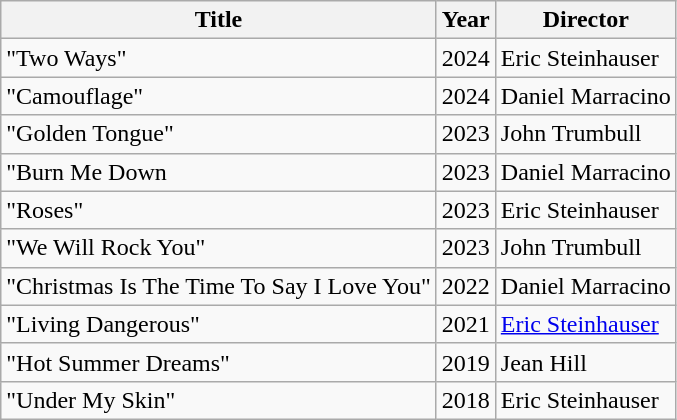<table class="wikitable">
<tr>
<th>Title</th>
<th>Year</th>
<th>Director</th>
</tr>
<tr>
<td>"Two Ways"</td>
<td>2024</td>
<td>Eric Steinhauser</td>
</tr>
<tr>
<td>"Camouflage"</td>
<td>2024</td>
<td>Daniel Marracino</td>
</tr>
<tr>
<td>"Golden Tongue"</td>
<td>2023</td>
<td>John Trumbull</td>
</tr>
<tr>
<td>"Burn Me Down</td>
<td>2023</td>
<td>Daniel Marracino</td>
</tr>
<tr>
<td>"Roses"</td>
<td>2023</td>
<td>Eric Steinhauser</td>
</tr>
<tr>
<td>"We Will Rock You"</td>
<td>2023</td>
<td>John Trumbull</td>
</tr>
<tr>
<td>"Christmas Is The Time To Say I Love You"</td>
<td>2022</td>
<td>Daniel Marracino</td>
</tr>
<tr>
<td>"Living Dangerous"</td>
<td>2021</td>
<td><a href='#'>Eric Steinhauser</a></td>
</tr>
<tr>
<td>"Hot Summer Dreams"</td>
<td>2019</td>
<td>Jean Hill</td>
</tr>
<tr>
<td>"Under My Skin"</td>
<td>2018</td>
<td>Eric Steinhauser</td>
</tr>
</table>
